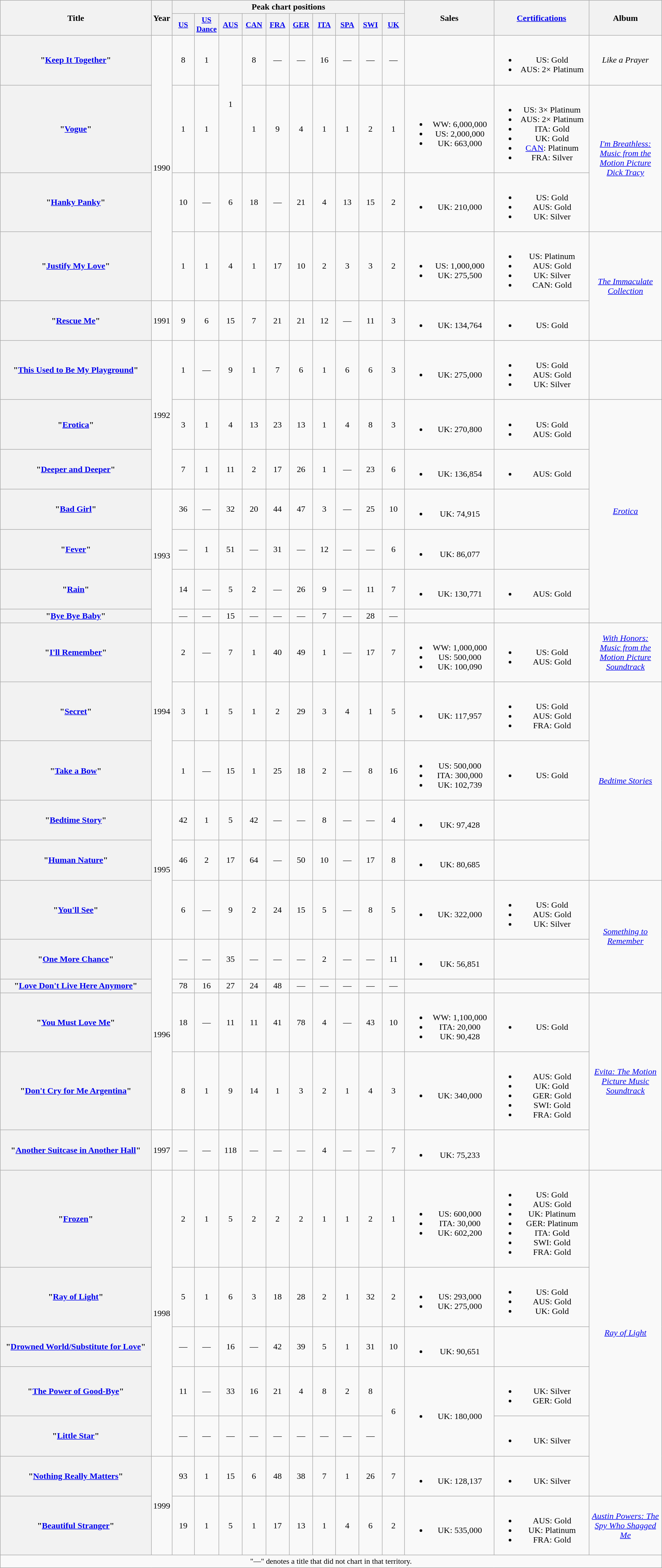<table class="wikitable plainrowheaders" style="text-align:center;">
<tr>
<th scope="col" rowspan="2" style="width:20em;">Title</th>
<th scope="col" rowspan="2" style="width:2em;">Year</th>
<th scope="col" colspan="10">Peak chart positions</th>
<th scope="col" rowspan="2" style="width:11em;">Sales</th>
<th scope="col" rowspan="2" style="width:12em;"><a href='#'>Certifications</a></th>
<th scope="col" rowspan="2" style="width:9em;">Album</th>
</tr>
<tr>
<th scope="col" style="width:2.75em; font-size:90%;"><a href='#'>US</a><br></th>
<th scope="col" style="width:2.75em; font-size:90%;"><a href='#'>US<br>Dance</a><br></th>
<th scope="col" style="width:2.75em; font-size:90%;"><a href='#'>AUS</a><br></th>
<th scope="col" style="width:2.75em; font-size:90%;"><a href='#'>CAN</a><br></th>
<th scope="col" style="width:2.75em; font-size:90%;"><a href='#'>FRA</a><br></th>
<th scope="col" style="width:2.75em; font-size:90%;"><a href='#'>GER</a><br></th>
<th scope="col" style="width:2.75em; font-size:90%;"><a href='#'>ITA</a><br></th>
<th scope="col" style="width:2.75em;font-size:90%;"><a href='#'>SPA</a><br></th>
<th scope="col" style="width:2.75em; font-size:90%;"><a href='#'>SWI</a><br></th>
<th scope="col" style="width:2.75em; font-size:90%;"><a href='#'>UK</a><br></th>
</tr>
<tr>
<th scope="row">"<a href='#'>Keep It Together</a>"</th>
<td rowspan="4">1990</td>
<td>8</td>
<td>1</td>
<td rowspan="2">1</td>
<td>8</td>
<td>—</td>
<td>—</td>
<td>16</td>
<td>—</td>
<td>—</td>
<td>—</td>
<td></td>
<td><br><ul><li>US: Gold</li><li>AUS: 2× Platinum</li></ul></td>
<td><em>Like a Prayer</em></td>
</tr>
<tr>
<th scope="row">"<a href='#'>Vogue</a>"</th>
<td>1</td>
<td>1</td>
<td>1</td>
<td>9</td>
<td>4</td>
<td>1</td>
<td>1</td>
<td>2</td>
<td>1</td>
<td><br><ul><li>WW: 6,000,000</li><li>US: 2,000,000</li><li>UK: 663,000</li></ul></td>
<td><br><ul><li>US: 3× Platinum</li><li>AUS: 2× Platinum</li><li>ITA: Gold</li><li>UK: Gold</li><li><a href='#'>CAN</a>: Platinum</li><li>FRA: Silver</li></ul></td>
<td rowspan="2"><em><a href='#'>I'm Breathless: Music from the Motion Picture Dick Tracy</a></em></td>
</tr>
<tr>
<th scope="row">"<a href='#'>Hanky Panky</a>"</th>
<td>10</td>
<td>—</td>
<td>6</td>
<td>18</td>
<td>—</td>
<td>21</td>
<td>4</td>
<td>13</td>
<td>15</td>
<td>2</td>
<td><br><ul><li>UK: 210,000</li></ul></td>
<td><br><ul><li>US: Gold</li><li>AUS: Gold</li><li>UK: Silver</li></ul></td>
</tr>
<tr>
<th scope="row">"<a href='#'>Justify My Love</a>"</th>
<td>1</td>
<td>1</td>
<td>4</td>
<td>1</td>
<td>17</td>
<td>10</td>
<td>2</td>
<td>3</td>
<td>3</td>
<td>2</td>
<td><br><ul><li>US: 1,000,000</li><li>UK: 275,500</li></ul></td>
<td><br><ul><li>US: Platinum</li><li>AUS: Gold</li><li>UK: Silver</li><li>CAN: Gold</li></ul></td>
<td rowspan="2"><em><a href='#'>The Immaculate Collection</a></em></td>
</tr>
<tr>
<th scope="row">"<a href='#'>Rescue Me</a>"</th>
<td>1991</td>
<td>9</td>
<td>6</td>
<td>15</td>
<td>7</td>
<td>21</td>
<td>21</td>
<td>12</td>
<td>—</td>
<td>11</td>
<td>3</td>
<td><br><ul><li>UK: 134,764</li></ul></td>
<td><br><ul><li>US: Gold</li></ul></td>
</tr>
<tr>
<th scope="row">"<a href='#'>This Used to Be My Playground</a>"</th>
<td rowspan="3">1992</td>
<td>1</td>
<td>—</td>
<td>9</td>
<td>1</td>
<td>7</td>
<td>6</td>
<td>1</td>
<td>6</td>
<td>6</td>
<td>3</td>
<td><br><ul><li>UK: 275,000</li></ul></td>
<td><br><ul><li>US: Gold</li><li>AUS: Gold</li><li>UK: Silver</li></ul></td>
<td></td>
</tr>
<tr>
<th scope="row">"<a href='#'>Erotica</a>"</th>
<td>3</td>
<td>1</td>
<td>4</td>
<td>13</td>
<td>23</td>
<td>13</td>
<td>1</td>
<td>4</td>
<td>8</td>
<td>3</td>
<td><br><ul><li>UK: 270,800</li></ul></td>
<td><br><ul><li>US: Gold</li><li>AUS: Gold</li></ul></td>
<td rowspan="6"><em><a href='#'>Erotica</a></em></td>
</tr>
<tr>
<th scope="row">"<a href='#'>Deeper and Deeper</a>"</th>
<td>7</td>
<td>1</td>
<td>11</td>
<td>2</td>
<td>17</td>
<td>26</td>
<td>1</td>
<td>—</td>
<td>23</td>
<td>6</td>
<td><br><ul><li>UK: 136,854</li></ul></td>
<td><br><ul><li>AUS: Gold</li></ul></td>
</tr>
<tr>
<th scope="row">"<a href='#'>Bad Girl</a>"</th>
<td rowspan="4">1993</td>
<td>36</td>
<td>—</td>
<td>32</td>
<td>20</td>
<td>44</td>
<td>47</td>
<td>3</td>
<td>—</td>
<td>25</td>
<td>10</td>
<td><br><ul><li>UK: 74,915</li></ul></td>
<td></td>
</tr>
<tr>
<th scope="row">"<a href='#'>Fever</a>"</th>
<td>—</td>
<td>1</td>
<td>51</td>
<td>—</td>
<td>31</td>
<td>—</td>
<td>12</td>
<td>—</td>
<td>—</td>
<td>6</td>
<td><br><ul><li>UK: 86,077</li></ul></td>
<td></td>
</tr>
<tr>
<th scope="row">"<a href='#'>Rain</a>"</th>
<td>14</td>
<td>—</td>
<td>5</td>
<td>2</td>
<td>—</td>
<td>26</td>
<td>9</td>
<td>—</td>
<td>11</td>
<td>7</td>
<td><br><ul><li>UK: 130,771</li></ul></td>
<td><br><ul><li>AUS: Gold</li></ul></td>
</tr>
<tr>
<th scope="row">"<a href='#'>Bye Bye Baby</a>"</th>
<td>—</td>
<td>—</td>
<td>15</td>
<td>—</td>
<td>—</td>
<td>—</td>
<td>7</td>
<td>—</td>
<td>28</td>
<td>—</td>
<td></td>
<td></td>
</tr>
<tr>
<th scope="row">"<a href='#'>I'll Remember</a>"</th>
<td rowspan="3">1994</td>
<td>2</td>
<td>—</td>
<td>7</td>
<td>1</td>
<td>40</td>
<td>49</td>
<td>1</td>
<td>—</td>
<td>17</td>
<td>7</td>
<td><br><ul><li>WW: 1,000,000</li><li>US: 500,000</li><li>UK: 100,090</li></ul></td>
<td><br><ul><li>US: Gold</li><li>AUS: Gold</li></ul></td>
<td><em><a href='#'>With Honors: Music from the Motion Picture Soundtrack</a></em></td>
</tr>
<tr>
<th scope="row">"<a href='#'>Secret</a>"</th>
<td>3</td>
<td>1</td>
<td>5</td>
<td>1</td>
<td>2</td>
<td>29</td>
<td>3</td>
<td>4</td>
<td>1</td>
<td>5</td>
<td><br><ul><li>UK: 117,957</li></ul></td>
<td><br><ul><li>US: Gold</li><li>AUS: Gold</li><li>FRA: Gold</li></ul></td>
<td rowspan="4"><em><a href='#'>Bedtime Stories</a></em></td>
</tr>
<tr>
<th scope="row">"<a href='#'>Take a Bow</a>"</th>
<td>1</td>
<td>—</td>
<td>15</td>
<td>1</td>
<td>25</td>
<td>18</td>
<td>2</td>
<td>—</td>
<td>8</td>
<td>16</td>
<td><br><ul><li>US: 500,000</li><li>ITA: 300,000</li><li>UK: 102,739</li></ul></td>
<td><br><ul><li>US: Gold</li></ul></td>
</tr>
<tr>
<th scope="row">"<a href='#'>Bedtime Story</a>"</th>
<td rowspan="3">1995</td>
<td>42</td>
<td>1</td>
<td>5</td>
<td>42</td>
<td>—</td>
<td>—</td>
<td>8</td>
<td>—</td>
<td>—</td>
<td>4</td>
<td><br><ul><li>UK: 97,428</li></ul></td>
<td></td>
</tr>
<tr>
<th scope="row">"<a href='#'>Human Nature</a>"</th>
<td>46</td>
<td>2</td>
<td>17</td>
<td>64</td>
<td>—</td>
<td>50</td>
<td>10</td>
<td>—</td>
<td>17</td>
<td>8</td>
<td><br><ul><li>UK: 80,685</li></ul></td>
<td></td>
</tr>
<tr>
<th scope="row">"<a href='#'>You'll See</a>"</th>
<td>6</td>
<td>—</td>
<td>9</td>
<td>2</td>
<td>24</td>
<td>15</td>
<td>5</td>
<td>—</td>
<td>8</td>
<td>5</td>
<td><br><ul><li>UK: 322,000</li></ul></td>
<td><br><ul><li>US: Gold</li><li>AUS: Gold</li><li>UK: Silver</li></ul></td>
<td rowspan="3"><em><a href='#'>Something to Remember</a></em></td>
</tr>
<tr>
<th scope="row">"<a href='#'>One More Chance</a>"</th>
<td rowspan="4">1996</td>
<td>—</td>
<td>—</td>
<td>35</td>
<td>—</td>
<td>—</td>
<td>—</td>
<td>2</td>
<td>—</td>
<td>—</td>
<td>11</td>
<td><br><ul><li>UK: 56,851</li></ul></td>
<td></td>
</tr>
<tr>
<th scope="row">"<a href='#'>Love Don't Live Here Anymore</a>"</th>
<td>78</td>
<td>16</td>
<td>27</td>
<td>24</td>
<td>48</td>
<td>—</td>
<td>—</td>
<td>—</td>
<td>—</td>
<td>—</td>
<td></td>
<td></td>
</tr>
<tr>
<th scope="row">"<a href='#'>You Must Love Me</a>"</th>
<td>18</td>
<td>—</td>
<td>11</td>
<td>11</td>
<td>41</td>
<td>78</td>
<td>4</td>
<td>—</td>
<td>43</td>
<td>10</td>
<td><br><ul><li>WW: 1,100,000</li><li>ITA: 20,000</li><li>UK: 90,428</li></ul></td>
<td><br><ul><li>US: Gold</li></ul></td>
<td rowspan="3"><em><a href='#'>Evita: The Motion Picture Music Soundtrack</a></em></td>
</tr>
<tr>
<th scope="row">"<a href='#'>Don't Cry for Me Argentina</a>"</th>
<td>8</td>
<td>1</td>
<td>9</td>
<td>14 </td>
<td>1</td>
<td>3</td>
<td>2</td>
<td>1</td>
<td>4</td>
<td>3</td>
<td><br><ul><li>UK: 340,000</li></ul></td>
<td><br><ul><li>AUS: Gold</li><li>UK: Gold</li><li>GER: Gold</li><li>SWI: Gold</li><li>FRA: Gold</li></ul></td>
</tr>
<tr>
<th scope="row">"<a href='#'>Another Suitcase in Another Hall</a>"</th>
<td>1997</td>
<td>—</td>
<td>—</td>
<td>118</td>
<td>—</td>
<td>—</td>
<td>—</td>
<td>4</td>
<td>—</td>
<td>—</td>
<td>7</td>
<td><br><ul><li>UK: 75,233</li></ul></td>
<td></td>
</tr>
<tr>
<th scope="row">"<a href='#'>Frozen</a>"</th>
<td rowspan="5">1998</td>
<td>2</td>
<td>1</td>
<td>5</td>
<td>2</td>
<td>2</td>
<td>2</td>
<td>1</td>
<td>1</td>
<td>2</td>
<td>1</td>
<td><br><ul><li>US: 600,000</li><li>ITA: 30,000</li><li>UK: 602,200</li></ul></td>
<td><br><ul><li>US: Gold</li><li>AUS: Gold</li><li>UK: Platinum</li><li>GER: Platinum</li><li>ITA: Gold</li><li>SWI: Gold</li><li>FRA: Gold</li></ul></td>
<td rowspan="6"><em><a href='#'>Ray of Light</a></em></td>
</tr>
<tr>
<th scope="row">"<a href='#'>Ray of Light</a>"</th>
<td>5</td>
<td>1</td>
<td>6</td>
<td>3</td>
<td>18</td>
<td>28</td>
<td>2</td>
<td>1</td>
<td>32</td>
<td>2</td>
<td><br><ul><li>US: 293,000</li><li>UK: 275,000</li></ul></td>
<td><br><ul><li>US: Gold</li><li>AUS: Gold</li><li>UK: Gold</li></ul></td>
</tr>
<tr>
<th scope="row">"<a href='#'>Drowned World/Substitute for Love</a>"</th>
<td>—</td>
<td>—</td>
<td>16</td>
<td>—</td>
<td>42</td>
<td>39</td>
<td>5</td>
<td>1</td>
<td>31</td>
<td>10</td>
<td><br><ul><li>UK: 90,651</li></ul></td>
<td></td>
</tr>
<tr>
<th scope="row">"<a href='#'>The Power of Good-Bye</a>"</th>
<td>11</td>
<td>—</td>
<td>33</td>
<td>16</td>
<td>21</td>
<td>4</td>
<td>8</td>
<td>2</td>
<td>8</td>
<td rowspan="2">6</td>
<td rowspan="2"><br><ul><li>UK: 180,000</li></ul></td>
<td><br><ul><li>UK: Silver</li><li>GER: Gold</li></ul></td>
</tr>
<tr>
<th scope="row">"<a href='#'>Little Star</a>"</th>
<td>—</td>
<td>—</td>
<td>—</td>
<td>—</td>
<td>—</td>
<td>—</td>
<td>—</td>
<td>—</td>
<td>—</td>
<td><br><ul><li>UK: Silver</li></ul></td>
</tr>
<tr>
<th scope="row">"<a href='#'>Nothing Really Matters</a>"</th>
<td rowspan="2">1999</td>
<td>93</td>
<td>1</td>
<td>15</td>
<td>6</td>
<td>48</td>
<td>38</td>
<td>7</td>
<td>1</td>
<td>26</td>
<td>7</td>
<td><br><ul><li>UK: 128,137</li></ul></td>
<td><br><ul><li>UK: Silver</li></ul></td>
</tr>
<tr>
<th scope="row">"<a href='#'>Beautiful Stranger</a>"</th>
<td>19</td>
<td>1</td>
<td>5</td>
<td>1</td>
<td>17</td>
<td>13</td>
<td>1</td>
<td>4</td>
<td>6</td>
<td>2</td>
<td><br><ul><li>UK: 535,000</li></ul></td>
<td><br><ul><li>AUS: Gold</li><li>UK: Platinum</li><li>FRA: Gold</li></ul></td>
<td><em><a href='#'>Austin Powers: The Spy Who Shagged Me</a></em></td>
</tr>
<tr>
<td colspan="15" style="font-size:90%">"—" denotes a title that did not chart in that territory.</td>
</tr>
</table>
